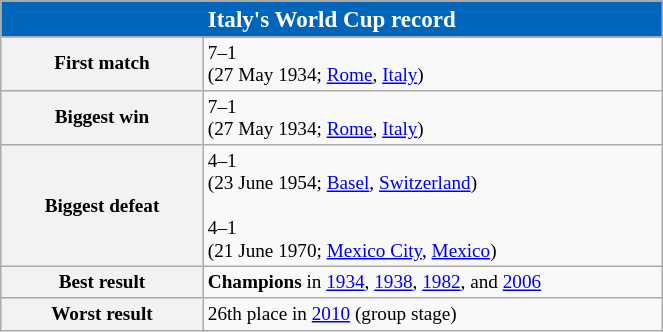<table class="wikitable collapsible collapsed" style="width:35%;font-size:80%">
<tr style="color:white">
<th style="background:#0066bc;width:20%" colspan="6"><big>Italy's World Cup record</big></th>
</tr>
<tr>
<th width=10%>First match</th>
<td width=23%><div> 7–1 <br> (27 May 1934; <a href='#'>Rome</a>, <a href='#'>Italy</a>)</div></td>
</tr>
<tr>
<th width=10%>Biggest win</th>
<td width=23%><div> 7–1 <br> (27 May 1934; <a href='#'>Rome</a>, <a href='#'>Italy</a>)</div></td>
</tr>
<tr>
<th width=10%>Biggest defeat</th>
<td width=23%><div> 4–1 <br> (23 June 1954; <a href='#'>Basel</a>, <a href='#'>Switzerland</a>)</div><br><div> 4–1 <br> (21 June 1970; <a href='#'>Mexico City</a>, <a href='#'>Mexico</a>)</div></td>
</tr>
<tr>
<th width=10%>Best result</th>
<td width=23%><div><strong>Champions</strong> in <a href='#'>1934</a>, <a href='#'>1938</a>, <a href='#'>1982</a>, and <a href='#'>2006</a></div></td>
</tr>
<tr>
<th width=10%>Worst result</th>
<td width=23%><div>26th place in <a href='#'>2010</a> (group stage)</div></td>
</tr>
</table>
